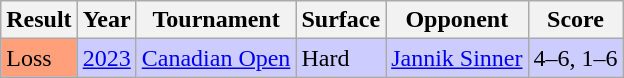<table class="wikitable">
<tr>
<th>Result</th>
<th>Year</th>
<th>Tournament</th>
<th>Surface</th>
<th>Opponent</th>
<th class=unsortable>Score</th>
</tr>
<tr bgcolor=ccccff>
<td bgcolor=ffa07a>Loss</td>
<td><a href='#'>2023</a></td>
<td><a href='#'>Canadian Open</a></td>
<td>Hard</td>
<td> <a href='#'>Jannik Sinner</a></td>
<td>4–6, 1–6</td>
</tr>
</table>
